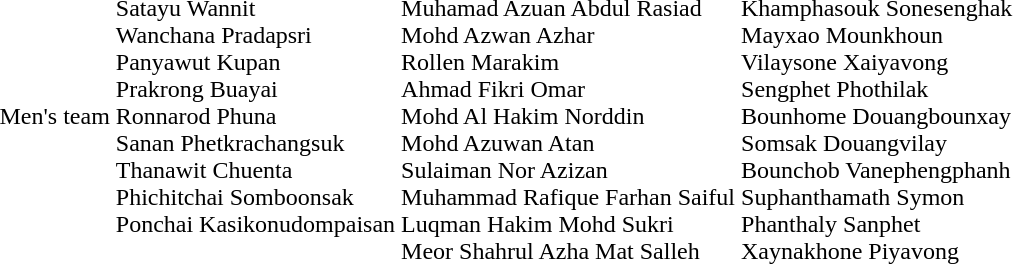<table>
<tr>
<td>Men's team</td>
<td nowrap=true style="vertical-align: top;"><br>Satayu Wannit<br>Wanchana Pradapsri<br>Panyawut Kupan<br>Prakrong Buayai<br>Ronnarod Phuna<br>Sanan Phetkrachangsuk<br>Thanawit Chuenta<br>Phichitchai Somboonsak<br>Ponchai Kasikonudompaisan</td>
<td nowrap=true valign=true><br>Muhamad Azuan Abdul Rasiad<br>Mohd Azwan Azhar<br>Rollen Marakim<br>Ahmad Fikri Omar<br>Mohd Al Hakim Norddin<br>Mohd Azuwan Atan<br>Sulaiman Nor Azizan<br>Muhammad Rafique Farhan Saiful<br>Luqman Hakim Mohd Sukri<br>Meor Shahrul Azha Mat Salleh</td>
<td nowrap=true valign=true><br>Khamphasouk Sonesenghak<br>Mayxao Mounkhoun<br>Vilaysone Xaiyavong<br>Sengphet Phothilak<br>Bounhome Douangbounxay<br>Somsak Douangvilay<br>Bounchob Vanephengphanh<br>Suphanthamath Symon<br>Phanthaly Sanphet<br>Xaynakhone Piyavong</td>
</tr>
</table>
